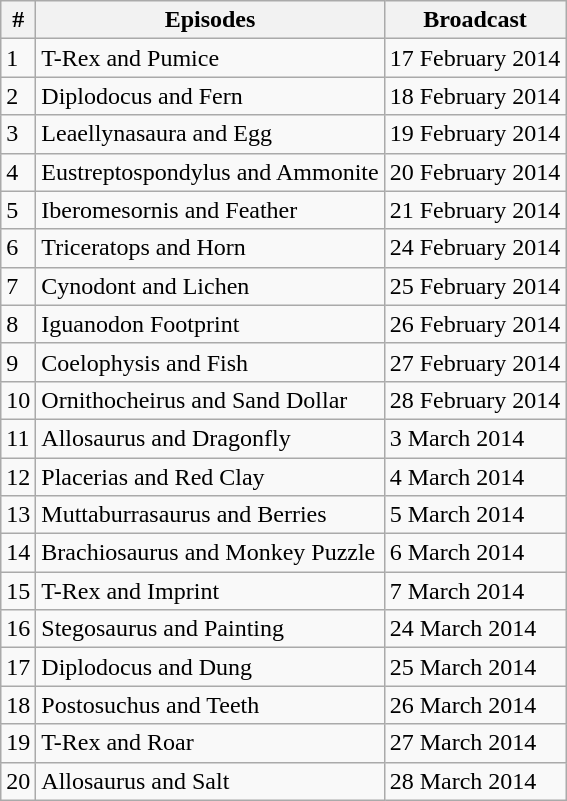<table class="wikitable">
<tr>
<th>#</th>
<th>Episodes</th>
<th>Broadcast</th>
</tr>
<tr>
<td>1</td>
<td>T-Rex and Pumice</td>
<td>17 February 2014</td>
</tr>
<tr>
<td>2</td>
<td>Diplodocus and Fern</td>
<td>18 February 2014</td>
</tr>
<tr>
<td>3</td>
<td>Leaellynasaura and Egg</td>
<td>19 February 2014</td>
</tr>
<tr>
<td>4</td>
<td>Eustreptospondylus and Ammonite</td>
<td>20 February 2014</td>
</tr>
<tr>
<td>5</td>
<td>Iberomesornis and Feather</td>
<td>21 February 2014</td>
</tr>
<tr>
<td>6</td>
<td>Triceratops and Horn</td>
<td>24 February 2014</td>
</tr>
<tr>
<td>7</td>
<td>Cynodont and Lichen</td>
<td>25 February 2014</td>
</tr>
<tr>
<td>8</td>
<td>Iguanodon Footprint</td>
<td>26 February 2014</td>
</tr>
<tr>
<td>9</td>
<td>Coelophysis and Fish</td>
<td>27 February 2014</td>
</tr>
<tr>
<td>10</td>
<td>Ornithocheirus and Sand Dollar</td>
<td>28 February 2014</td>
</tr>
<tr>
<td>11</td>
<td>Allosaurus and Dragonfly</td>
<td>3 March 2014</td>
</tr>
<tr>
<td>12</td>
<td>Placerias and Red Clay</td>
<td>4 March 2014</td>
</tr>
<tr>
<td>13</td>
<td>Muttaburrasaurus and Berries</td>
<td>5 March 2014</td>
</tr>
<tr>
<td>14</td>
<td>Brachiosaurus and Monkey Puzzle</td>
<td>6 March 2014</td>
</tr>
<tr>
<td>15</td>
<td>T-Rex and Imprint</td>
<td>7 March 2014</td>
</tr>
<tr>
<td>16</td>
<td>Stegosaurus and Painting</td>
<td>24 March 2014</td>
</tr>
<tr>
<td>17</td>
<td>Diplodocus and Dung</td>
<td>25 March 2014</td>
</tr>
<tr>
<td>18</td>
<td>Postosuchus and Teeth</td>
<td>26 March 2014</td>
</tr>
<tr>
<td>19</td>
<td>T-Rex and Roar</td>
<td>27 March 2014</td>
</tr>
<tr>
<td>20</td>
<td>Allosaurus and Salt</td>
<td>28 March 2014</td>
</tr>
</table>
